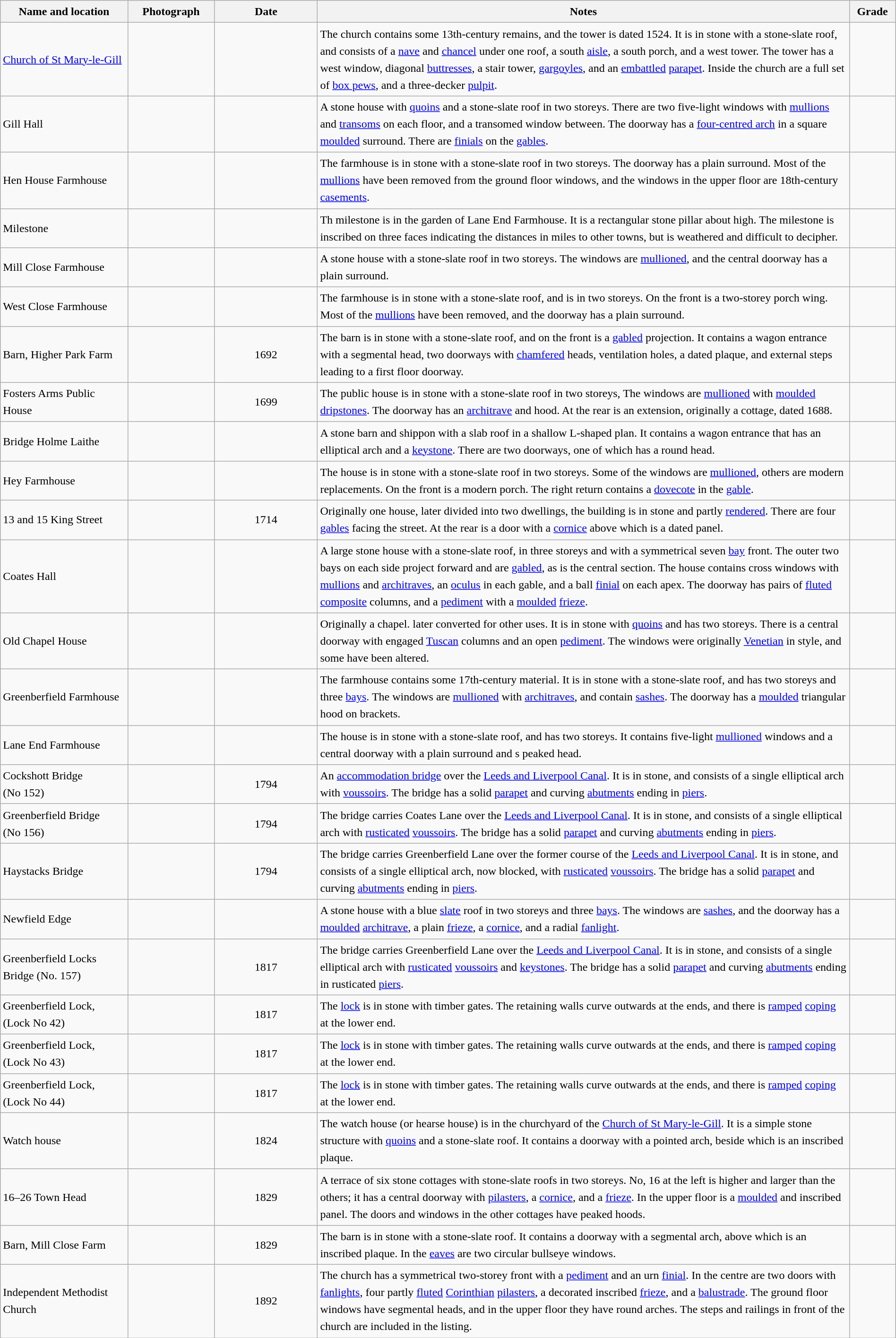<table class="wikitable sortable plainrowheaders" style="width:100%;border:0px;text-align:left;line-height:150%;">
<tr>
<th scope="col"  style="width:150px">Name and location</th>
<th scope="col"  style="width:100px" class="unsortable">Photograph</th>
<th scope="col"  style="width:120px">Date</th>
<th scope="col"  style="width:650px" class="unsortable">Notes</th>
<th scope="col"  style="width:50px">Grade</th>
</tr>
<tr>
<td><a href='#'>Church of St Mary-le-Gill</a><br><small></small></td>
<td></td>
<td align="center"></td>
<td>The church contains some 13th-century remains, and the tower is dated 1524.  It is in stone with a stone-slate roof, and consists of a <a href='#'>nave</a> and <a href='#'>chancel</a> under one roof, a south <a href='#'>aisle</a>, a south porch, and a west tower.  The tower has a west window, diagonal <a href='#'>buttresses</a>, a stair tower, <a href='#'>gargoyles</a>, and an <a href='#'>embattled</a> <a href='#'>parapet</a>.  Inside the church are a full set of <a href='#'>box pews</a>, and a three-decker <a href='#'>pulpit</a>.</td>
<td align="center" ></td>
</tr>
<tr>
<td>Gill Hall<br><small></small></td>
<td></td>
<td align="center"></td>
<td>A stone house with <a href='#'>quoins</a> and a stone-slate roof in two storeys.  There are two five-light windows with <a href='#'>mullions</a> and <a href='#'>transoms</a> on each floor, and a transomed window between.  The doorway has a <a href='#'>four-centred arch</a> in a square <a href='#'>moulded</a> surround.  There are <a href='#'>finials</a> on the <a href='#'>gables</a>.</td>
<td align="center" ></td>
</tr>
<tr>
<td>Hen House Farmhouse<br><small></small></td>
<td></td>
<td align="center"></td>
<td>The farmhouse is in stone with a stone-slate roof in two storeys.  The doorway has a plain surround.  Most of the <a href='#'>mullions</a> have been removed from the ground floor windows, and the windows in the upper floor are 18th-century <a href='#'>casements</a>.</td>
<td align="center" ></td>
</tr>
<tr>
<td>Milestone<br><small></small></td>
<td></td>
<td align="center"></td>
<td>Th milestone is in the garden of Lane End Farmhouse.  It is a rectangular stone pillar about  high.  The milestone is inscribed on three faces indicating the distances in miles to other towns, but is weathered and difficult to decipher.</td>
<td align="center" ></td>
</tr>
<tr>
<td>Mill Close Farmhouse<br><small></small></td>
<td></td>
<td align="center"></td>
<td>A stone house with a stone-slate roof in two storeys.  The windows are <a href='#'>mullioned</a>, and the central doorway has a plain surround.</td>
<td align="center" ></td>
</tr>
<tr>
<td>West Close Farmhouse<br><small></small></td>
<td></td>
<td align="center"></td>
<td>The farmhouse is in stone with a stone-slate roof, and is in two storeys.  On the front is a two-storey porch wing.  Most of the <a href='#'>mullions</a> have been removed, and the doorway has a plain surround.</td>
<td align="center" ></td>
</tr>
<tr>
<td>Barn, Higher Park Farm<br><small></small></td>
<td></td>
<td align="center">1692</td>
<td>The barn is in stone with a stone-slate roof, and on the front is a <a href='#'>gabled</a> projection.  It contains a wagon entrance with a segmental head, two doorways with <a href='#'>chamfered</a> heads, ventilation holes, a dated plaque, and external steps leading to a first floor doorway.</td>
<td align="center" ></td>
</tr>
<tr>
<td>Fosters Arms Public House<br><small></small></td>
<td></td>
<td align="center">1699</td>
<td>The public house is in stone with a stone-slate roof in two storeys,  The windows are <a href='#'>mullioned</a> with <a href='#'>moulded</a> <a href='#'>dripstones</a>.  The doorway has an <a href='#'>architrave</a> and hood.  At the rear is an extension, originally a cottage, dated 1688.</td>
<td align="center" ></td>
</tr>
<tr>
<td>Bridge Holme Laithe<br><small></small></td>
<td></td>
<td align="center"></td>
<td>A stone barn and shippon with a slab roof in a shallow L-shaped plan.  It contains a wagon entrance that has an elliptical arch and a <a href='#'>keystone</a>.  There are two doorways, one of which has a round head.</td>
<td align="center" ></td>
</tr>
<tr>
<td>Hey Farmhouse<br><small></small></td>
<td></td>
<td align="center"></td>
<td>The house is in stone with a stone-slate roof in two storeys.  Some of the windows are <a href='#'>mullioned</a>, others are modern replacements.  On the front is a modern porch.  The right return contains a <a href='#'>dovecote</a> in the <a href='#'>gable</a>.</td>
<td align="center" ></td>
</tr>
<tr>
<td>13 and 15 King Street<br><small></small></td>
<td></td>
<td align="center">1714</td>
<td>Originally one house, later divided into two dwellings, the building is in stone and partly <a href='#'>rendered</a>.  There are four <a href='#'>gables</a> facing the street.  At the rear is a door with a <a href='#'>cornice</a> above which is a dated panel.</td>
<td align="center" ></td>
</tr>
<tr>
<td>Coates Hall<br><small></small></td>
<td></td>
<td align="center"></td>
<td>A large stone house with a stone-slate roof, in three storeys and with a symmetrical seven <a href='#'>bay</a> front.  The outer two bays on each side project forward and are <a href='#'>gabled</a>, as is the central section.  The house contains cross windows with <a href='#'>mullions</a> and <a href='#'>architraves</a>, an <a href='#'>oculus</a> in each gable, and a ball <a href='#'>finial</a> on each apex.  The doorway has pairs of <a href='#'>fluted</a> <a href='#'>composite</a> columns, and a <a href='#'>pediment</a> with a <a href='#'>moulded</a> <a href='#'>frieze</a>.</td>
<td align="center" ></td>
</tr>
<tr>
<td>Old Chapel House<br><small></small></td>
<td></td>
<td align="center"></td>
<td>Originally a chapel. later converted for other uses.  It is in stone with <a href='#'>quoins</a> and has two storeys.  There is a central doorway with engaged <a href='#'>Tuscan</a> columns and an open <a href='#'>pediment</a>.  The windows were originally <a href='#'>Venetian</a> in style, and some have been altered.</td>
<td align="center" ></td>
</tr>
<tr>
<td>Greenberfield Farmhouse<br><small></small></td>
<td></td>
<td align="center"></td>
<td>The farmhouse contains some 17th-century material.  It is in stone with a stone-slate roof, and has two storeys and three <a href='#'>bays</a>.  The windows are <a href='#'>mullioned</a> with <a href='#'>architraves</a>, and contain <a href='#'>sashes</a>.  The doorway has a <a href='#'>moulded</a> triangular hood on brackets.</td>
<td align="center" ></td>
</tr>
<tr>
<td>Lane End Farmhouse<br><small></small></td>
<td></td>
<td align="center"></td>
<td>The house is in stone with a stone-slate roof, and has two storeys.  It contains five-light <a href='#'>mullioned</a> windows and a central doorway with a plain surround and s peaked head.</td>
<td align="center" ></td>
</tr>
<tr>
<td>Cockshott Bridge<br>(No 152)<br><small></small></td>
<td></td>
<td align="center">1794</td>
<td>An <a href='#'>accommodation bridge</a> over the <a href='#'>Leeds and Liverpool Canal</a>.  It is in stone, and consists of a single elliptical arch with <a href='#'>voussoirs</a>.  The bridge has a solid <a href='#'>parapet</a> and curving <a href='#'>abutments</a> ending in <a href='#'>piers</a>.</td>
<td align="center" ></td>
</tr>
<tr>
<td>Greenberfield Bridge<br>(No 156)<br><small></small></td>
<td></td>
<td align="center">1794</td>
<td>The bridge carries Coates Lane over the <a href='#'>Leeds and Liverpool Canal</a>.  It is in stone, and consists of a single elliptical arch with <a href='#'>rusticated</a> <a href='#'>voussoirs</a>.  The bridge has a solid <a href='#'>parapet</a> and curving <a href='#'>abutments</a> ending in <a href='#'>piers</a>.</td>
<td align="center" ></td>
</tr>
<tr>
<td>Haystacks Bridge<br><small></small></td>
<td></td>
<td align="center">1794</td>
<td>The bridge carries Greenberfield Lane over the former course of the <a href='#'>Leeds and Liverpool Canal</a>.  It is in stone, and consists of a single elliptical arch, now blocked, with <a href='#'>rusticated</a> <a href='#'>voussoirs</a>.  The bridge has a solid <a href='#'>parapet</a> and curving <a href='#'>abutments</a> ending in <a href='#'>piers</a>.</td>
<td align="center" ></td>
</tr>
<tr>
<td>Newfield Edge<br><small></small></td>
<td></td>
<td align="center"></td>
<td>A stone house with a blue <a href='#'>slate</a> roof in two storeys and three <a href='#'>bays</a>.  The windows are <a href='#'>sashes</a>, and the doorway has a <a href='#'>moulded</a> <a href='#'>architrave</a>, a plain <a href='#'>frieze</a>, a <a href='#'>cornice</a>, and a radial <a href='#'>fanlight</a>.</td>
<td align="center" ></td>
</tr>
<tr>
<td>Greenberfield Locks Bridge (No. 157)<br><small></small></td>
<td></td>
<td align="center">1817</td>
<td>The bridge carries Greenberfield Lane over the <a href='#'>Leeds and Liverpool Canal</a>.  It is in stone, and consists of a single elliptical arch with <a href='#'>rusticated</a> <a href='#'>voussoirs</a> and <a href='#'>keystones</a>.  The bridge has a solid <a href='#'>parapet</a> and curving <a href='#'>abutments</a> ending in rusticated <a href='#'>piers</a>.</td>
<td align="center" ></td>
</tr>
<tr>
<td>Greenberfield Lock,<br>(Lock No 42)<br><small></small></td>
<td></td>
<td align="center">1817</td>
<td>The <a href='#'>lock</a> is in stone with timber gates.  The retaining walls curve outwards at the ends, and there is <a href='#'>ramped</a> <a href='#'>coping</a> at the lower end.</td>
<td align="center" ></td>
</tr>
<tr>
<td>Greenberfield Lock,<br>(Lock No 43)<br><small></small></td>
<td></td>
<td align="center">1817</td>
<td>The <a href='#'>lock</a> is in stone with timber gates.  The retaining walls curve outwards at the ends, and there is <a href='#'>ramped</a> <a href='#'>coping</a> at the lower end.</td>
<td align="center" ></td>
</tr>
<tr>
<td>Greenberfield Lock,<br>(Lock No 44)<br><small></small></td>
<td></td>
<td align="center">1817</td>
<td>The <a href='#'>lock</a> is in stone with timber gates.  The retaining walls curve outwards at the ends, and there is <a href='#'>ramped</a> <a href='#'>coping</a> at the lower end.</td>
<td align="center" ></td>
</tr>
<tr>
<td>Watch house<br><small></small></td>
<td></td>
<td align="center">1824</td>
<td>The watch house (or hearse house) is in the churchyard of the <a href='#'>Church of St Mary-le-Gill</a>.  It is a simple stone structure with <a href='#'>quoins</a> and a stone-slate roof.  It contains a doorway with a pointed arch, beside which is an inscribed plaque.</td>
<td align="center" ></td>
</tr>
<tr>
<td>16–26 Town Head<br><small></small></td>
<td></td>
<td align="center">1829</td>
<td>A terrace of six stone cottages with stone-slate roofs in two storeys.  No, 16 at the left is higher and larger than the others; it has a central doorway with <a href='#'>pilasters</a>, a <a href='#'>cornice</a>, and a <a href='#'>frieze</a>.  In the upper floor is a <a href='#'>moulded</a> and inscribed panel.  The doors and windows in the other cottages have peaked hoods.</td>
<td align="center" ></td>
</tr>
<tr>
<td>Barn, Mill Close Farm<br><small></small></td>
<td></td>
<td align="center">1829</td>
<td>The barn is in stone with a stone-slate roof.  It contains a doorway with a segmental arch, above which is an inscribed plaque.  In the <a href='#'>eaves</a> are two circular bullseye windows.</td>
<td align="center" ></td>
</tr>
<tr>
<td>Independent Methodist Church<br><small></small></td>
<td></td>
<td align="center">1892</td>
<td>The church has a symmetrical two-storey front with a <a href='#'>pediment</a> and an urn <a href='#'>finial</a>.  In the centre are two doors with <a href='#'>fanlights</a>, four partly <a href='#'>fluted</a> <a href='#'>Corinthian</a> <a href='#'>pilasters</a>, a decorated inscribed <a href='#'>frieze</a>, and a <a href='#'>balustrade</a>.  The ground floor windows have segmental heads, and in the upper floor they have round arches.  The steps and railings in front of the church are included in the listing.</td>
<td align="center" ></td>
</tr>
<tr>
</tr>
</table>
